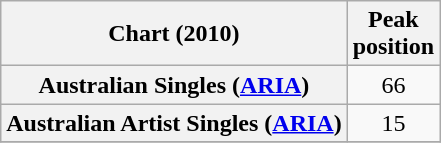<table class="wikitable plainrowheaders sortable" style="text-align:center;">
<tr>
<th scope="col">Chart (2010)</th>
<th scope="col">Peak<br>position</th>
</tr>
<tr>
<th scope="row">Australian Singles (<a href='#'>ARIA</a>)</th>
<td>66</td>
</tr>
<tr>
<th scope="row">Australian Artist Singles (<a href='#'>ARIA</a>)</th>
<td>15</td>
</tr>
<tr>
</tr>
</table>
